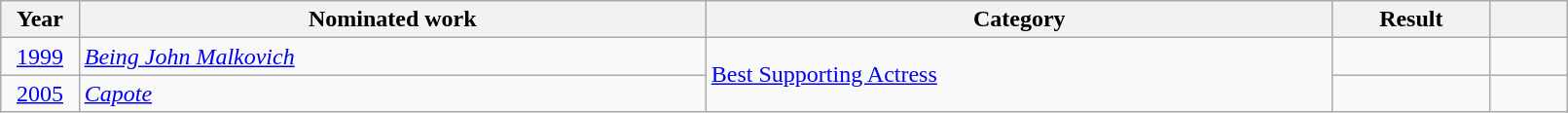<table class="wikitable" width=85%>
<tr>
<th width=5%>Year</th>
<th width=40%>Nominated work</th>
<th width=40%>Category</th>
<th width=10%>Result</th>
<th width=5%></th>
</tr>
<tr>
<td style="text-align:center;"><a href='#'>1999</a></td>
<td><em><a href='#'>Being John Malkovich</a></em></td>
<td rowspan="2"><a href='#'>Best Supporting Actress</a></td>
<td></td>
<td style="text-align:center;"></td>
</tr>
<tr>
<td style="text-align:center;"><a href='#'>2005</a></td>
<td><em><a href='#'>Capote</a></em></td>
<td></td>
<td style="text-align:center;"></td>
</tr>
</table>
